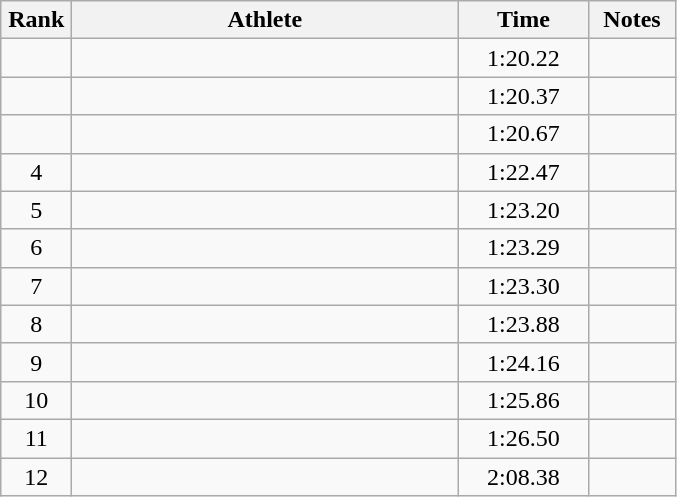<table class=wikitable style="text-align:center">
<tr>
<th width=40>Rank</th>
<th width=250>Athlete</th>
<th width=80>Time</th>
<th width=50>Notes</th>
</tr>
<tr>
<td></td>
<td align=left></td>
<td>1:20.22</td>
<td></td>
</tr>
<tr>
<td></td>
<td align=left></td>
<td>1:20.37</td>
<td></td>
</tr>
<tr>
<td></td>
<td align=left></td>
<td>1:20.67</td>
<td></td>
</tr>
<tr>
<td>4</td>
<td align=left></td>
<td>1:22.47</td>
<td></td>
</tr>
<tr>
<td>5</td>
<td align=left></td>
<td>1:23.20</td>
<td></td>
</tr>
<tr>
<td>6</td>
<td align=left></td>
<td>1:23.29</td>
<td></td>
</tr>
<tr>
<td>7</td>
<td align=left></td>
<td>1:23.30</td>
<td></td>
</tr>
<tr>
<td>8</td>
<td align=left></td>
<td>1:23.88</td>
<td></td>
</tr>
<tr>
<td>9</td>
<td align=left></td>
<td>1:24.16</td>
<td></td>
</tr>
<tr>
<td>10</td>
<td align=left></td>
<td>1:25.86</td>
<td></td>
</tr>
<tr>
<td>11</td>
<td align=left></td>
<td>1:26.50</td>
<td></td>
</tr>
<tr>
<td>12</td>
<td align=left></td>
<td>2:08.38</td>
<td></td>
</tr>
</table>
